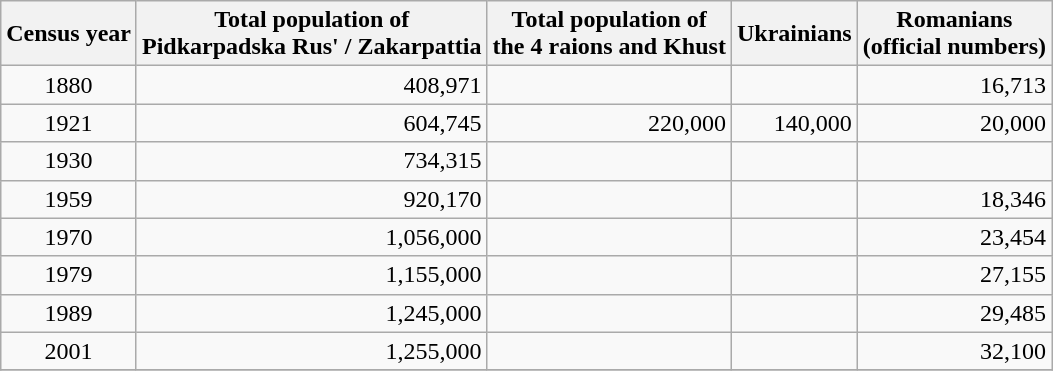<table class="wikitable">
<tr>
<th>Census year</th>
<th>Total population of <br> Pidkarpadska Rus' / Zakarpattia</th>
<th>Total population of <br> the 4 raions and Khust</th>
<th>Ukrainians</th>
<th>Romanians <br> (official numbers)</th>
</tr>
<tr>
<td align="center">1880</td>
<td align="right">408,971</td>
<td></td>
<td></td>
<td align="right">16,713</td>
</tr>
<tr>
<td align="center">1921</td>
<td align="right">604,745</td>
<td align="right">220,000</td>
<td align="right">140,000</td>
<td align="right">20,000</td>
</tr>
<tr>
<td align="center">1930</td>
<td align="right">734,315</td>
<td></td>
<td></td>
<td></td>
</tr>
<tr>
<td align="center">1959</td>
<td align="right">920,170</td>
<td></td>
<td></td>
<td align="right">18,346</td>
</tr>
<tr>
<td align="center">1970</td>
<td align="right">1,056,000</td>
<td></td>
<td></td>
<td align="right">23,454</td>
</tr>
<tr>
<td align="center">1979</td>
<td align="right">1,155,000</td>
<td></td>
<td></td>
<td align="right">27,155</td>
</tr>
<tr>
<td align="center">1989</td>
<td align="right">1,245,000</td>
<td></td>
<td></td>
<td align="right">29,485</td>
</tr>
<tr>
<td align="center">2001</td>
<td align="right"> 1,255,000</td>
<td></td>
<td></td>
<td align="right">32,100</td>
</tr>
<tr>
</tr>
</table>
